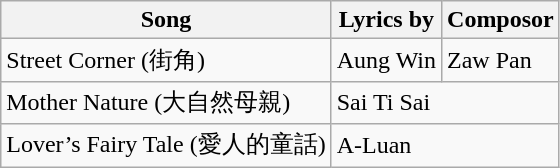<table class="wikitable">
<tr>
<th>Song</th>
<th>Lyrics by</th>
<th>Composor</th>
</tr>
<tr>
<td>Street Corner (街角)</td>
<td>Aung Win</td>
<td>Zaw Pan</td>
</tr>
<tr>
<td>Mother Nature (大自然母親)</td>
<td colspan="2">Sai Ti Sai</td>
</tr>
<tr>
<td>Lover’s Fairy Tale (愛人的童話)</td>
<td colspan="2">A-Luan</td>
</tr>
</table>
